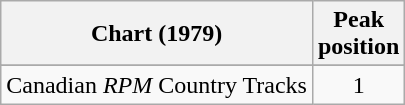<table class="wikitable sortable">
<tr>
<th align="left">Chart (1979)</th>
<th align="center">Peak<br>position</th>
</tr>
<tr>
</tr>
<tr>
<td align="left">Canadian <em>RPM</em> Country Tracks</td>
<td align="center">1</td>
</tr>
</table>
